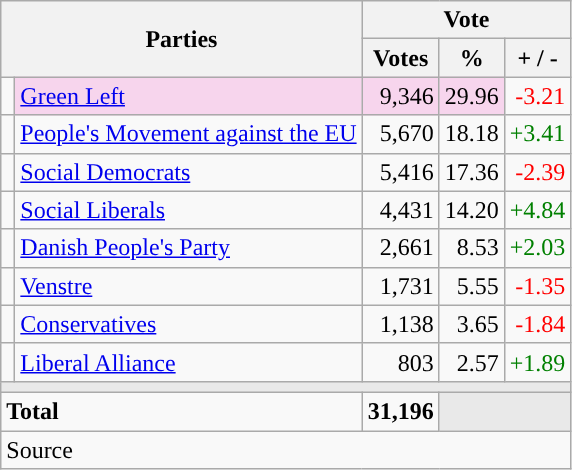<table class="wikitable" style="text-align:right;">
<tr>
<th style="text-align:centre;" rowspan="2" colspan="2" width="225">Parties</th>
<th colspan="3">Vote</th>
</tr>
<tr>
<th width="15">Votes</th>
<th width="15">%</th>
<th width="15">+ / -</th>
</tr>
<tr>
<td width="2" style="color:inherit;background:"></td>
<td bgcolor=#f7d5ed   align="left"><a href='#'>Green Left</a></td>
<td bgcolor=#f7d5ed>9,346</td>
<td bgcolor=#f7d5ed>29.96</td>
<td style=color:red;>-3.21</td>
</tr>
<tr>
<td width="2" style="color:inherit;background:"></td>
<td align="left"><a href='#'>People's Movement against the EU</a></td>
<td>5,670</td>
<td>18.18</td>
<td style=color:green;>+3.41</td>
</tr>
<tr>
<td width="2" style="color:inherit;background:"></td>
<td align="left"><a href='#'>Social Democrats</a></td>
<td>5,416</td>
<td>17.36</td>
<td style=color:red;>-2.39</td>
</tr>
<tr>
<td width="2" style="color:inherit;background:"></td>
<td align="left"><a href='#'>Social Liberals</a></td>
<td>4,431</td>
<td>14.20</td>
<td style=color:green;>+4.84</td>
</tr>
<tr>
<td width="2" style="color:inherit;background:"></td>
<td align="left"><a href='#'>Danish People's Party</a></td>
<td>2,661</td>
<td>8.53</td>
<td style=color:green;>+2.03</td>
</tr>
<tr>
<td width="2" style="color:inherit;background:"></td>
<td align="left"><a href='#'>Venstre</a></td>
<td>1,731</td>
<td>5.55</td>
<td style=color:red;>-1.35</td>
</tr>
<tr>
<td width="2" style="color:inherit;background:"></td>
<td align="left"><a href='#'>Conservatives</a></td>
<td>1,138</td>
<td>3.65</td>
<td style=color:red;>-1.84</td>
</tr>
<tr>
<td width="2" style="color:inherit;background:"></td>
<td align="left"><a href='#'>Liberal Alliance</a></td>
<td>803</td>
<td>2.57</td>
<td style=color:green;>+1.89</td>
</tr>
<tr>
<td colspan="7" bgcolor="#E9E9E9"></td>
</tr>
<tr>
<td align="left" colspan="2"><strong>Total</strong></td>
<td><strong>31,196</strong></td>
<td bgcolor="#E9E9E9" colspan="2"></td>
</tr>
<tr>
<td align="left" colspan="6">Source</td>
</tr>
</table>
